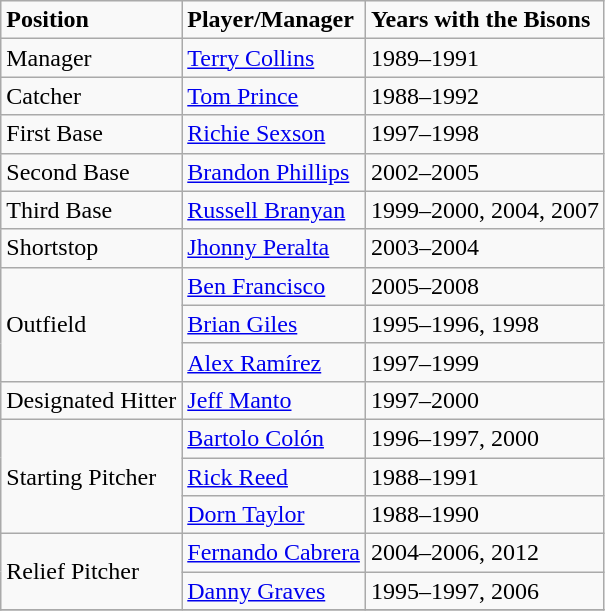<table - class="wikitable">
<tr>
<td><strong>Position</strong></td>
<td><strong>Player/Manager</strong></td>
<td><strong>Years with the Bisons</strong></td>
</tr>
<tr>
<td>Manager</td>
<td><a href='#'>Terry Collins</a></td>
<td>1989–1991</td>
</tr>
<tr>
<td>Catcher</td>
<td><a href='#'>Tom Prince</a></td>
<td>1988–1992</td>
</tr>
<tr>
<td>First Base</td>
<td><a href='#'>Richie Sexson</a></td>
<td>1997–1998</td>
</tr>
<tr>
<td>Second Base</td>
<td><a href='#'>Brandon Phillips</a></td>
<td>2002–2005</td>
</tr>
<tr>
<td>Third Base</td>
<td><a href='#'>Russell Branyan</a></td>
<td>1999–2000, 2004, 2007</td>
</tr>
<tr>
<td>Shortstop</td>
<td><a href='#'>Jhonny Peralta</a></td>
<td>2003–2004</td>
</tr>
<tr>
<td rowspan="3">Outfield</td>
<td><a href='#'>Ben Francisco</a></td>
<td>2005–2008</td>
</tr>
<tr>
<td><a href='#'>Brian Giles</a></td>
<td>1995–1996, 1998</td>
</tr>
<tr>
<td><a href='#'>Alex Ramírez</a></td>
<td>1997–1999</td>
</tr>
<tr>
<td>Designated Hitter</td>
<td><a href='#'>Jeff Manto</a></td>
<td>1997–2000</td>
</tr>
<tr>
<td rowspan="3">Starting Pitcher</td>
<td><a href='#'>Bartolo Colón</a></td>
<td>1996–1997, 2000</td>
</tr>
<tr>
<td><a href='#'>Rick Reed</a></td>
<td>1988–1991</td>
</tr>
<tr>
<td><a href='#'>Dorn Taylor</a></td>
<td>1988–1990</td>
</tr>
<tr>
<td rowspan="2">Relief Pitcher</td>
<td><a href='#'>Fernando Cabrera</a></td>
<td>2004–2006, 2012</td>
</tr>
<tr>
<td><a href='#'>Danny Graves</a></td>
<td>1995–1997, 2006</td>
</tr>
<tr>
</tr>
</table>
